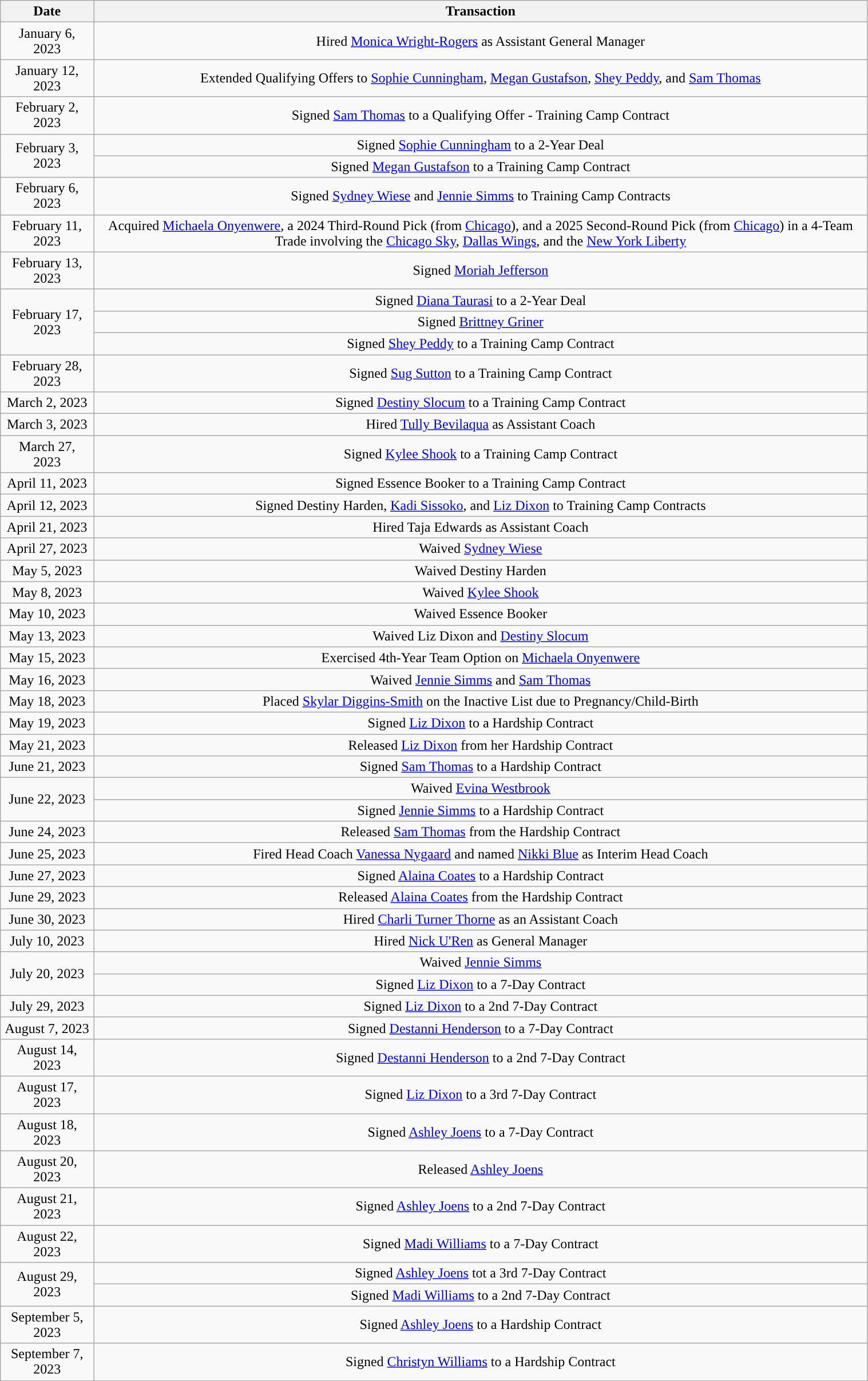<table class="wikitable" style="width:80%; text-align: center;">
<tr>
<th>Date</th>
<th>Transaction</th>
</tr>
<tr>
<td>January 6, 2023</td>
<td>Hired <a href='#'>Monica Wright-Rogers</a> as Assistant General Manager</td>
</tr>
<tr>
<td>January 12, 2023</td>
<td>Extended Qualifying Offers to <a href='#'>Sophie Cunningham</a>, <a href='#'>Megan Gustafson</a>, <a href='#'>Shey Peddy</a>, and <a href='#'>Sam Thomas</a></td>
</tr>
<tr>
<td>February 2, 2023</td>
<td>Signed <a href='#'>Sam Thomas</a> to a Qualifying Offer - Training Camp Contract</td>
</tr>
<tr>
<td rowspan=2>February 3, 2023</td>
<td>Signed <a href='#'>Sophie Cunningham</a> to a 2-Year Deal</td>
</tr>
<tr>
<td>Signed <a href='#'>Megan Gustafson</a> to a Training Camp Contract</td>
</tr>
<tr>
<td>February 6, 2023</td>
<td>Signed <a href='#'>Sydney Wiese</a> and <a href='#'>Jennie Simms</a> to Training Camp Contracts</td>
</tr>
<tr>
<td>February 11, 2023</td>
<td>Acquired <a href='#'>Michaela Onyenwere</a>, a 2024 Third-Round Pick (from <a href='#'>Chicago</a>), and a 2025 Second-Round Pick (from <a href='#'>Chicago</a>) in a 4-Team Trade involving the <a href='#'>Chicago Sky</a>, <a href='#'>Dallas Wings</a>, and the <a href='#'>New York Liberty</a></td>
</tr>
<tr>
<td>February 13, 2023</td>
<td>Signed <a href='#'>Moriah Jefferson</a></td>
</tr>
<tr>
<td rowspan=3>February 17, 2023</td>
<td>Signed <a href='#'>Diana Taurasi</a> to a 2-Year Deal</td>
</tr>
<tr>
<td>Signed <a href='#'>Brittney Griner</a></td>
</tr>
<tr>
<td>Signed <a href='#'>Shey Peddy</a> to a Training Camp Contract</td>
</tr>
<tr>
<td>February 28, 2023</td>
<td>Signed <a href='#'>Sug Sutton</a> to a Training Camp Contract</td>
</tr>
<tr>
<td>March 2, 2023</td>
<td>Signed <a href='#'>Destiny Slocum</a> to a Training Camp Contract</td>
</tr>
<tr>
<td>March 3, 2023</td>
<td>Hired <a href='#'>Tully Bevilaqua</a> as Assistant Coach</td>
</tr>
<tr>
<td>March 27, 2023</td>
<td>Signed <a href='#'>Kylee Shook</a> to a Training Camp Contract</td>
</tr>
<tr>
<td>April 11, 2023</td>
<td>Signed Essence Booker to a Training Camp Contract</td>
</tr>
<tr>
<td>April 12, 2023</td>
<td>Signed Destiny Harden, <a href='#'>Kadi Sissoko</a>, and <a href='#'>Liz Dixon</a> to Training Camp Contracts</td>
</tr>
<tr>
<td>April 21, 2023</td>
<td>Hired Taja Edwards as Assistant Coach</td>
</tr>
<tr>
<td>April 27, 2023</td>
<td>Waived <a href='#'>Sydney Wiese</a></td>
</tr>
<tr>
<td>May 5, 2023</td>
<td>Waived Destiny Harden</td>
</tr>
<tr>
<td>May 8, 2023</td>
<td>Waived <a href='#'>Kylee Shook</a></td>
</tr>
<tr>
<td>May 10, 2023</td>
<td>Waived Essence Booker</td>
</tr>
<tr>
<td>May 13, 2023</td>
<td>Waived Liz Dixon and <a href='#'>Destiny Slocum</a></td>
</tr>
<tr>
<td>May 15, 2023</td>
<td>Exercised 4th-Year Team Option on <a href='#'>Michaela Onyenwere</a></td>
</tr>
<tr>
<td>May 16, 2023</td>
<td>Waived <a href='#'>Jennie Simms</a> and <a href='#'>Sam Thomas</a></td>
</tr>
<tr>
<td>May 18, 2023</td>
<td>Placed <a href='#'>Skylar Diggins-Smith</a> on the Inactive List due to Pregnancy/Child-Birth</td>
</tr>
<tr>
<td>May 19, 2023</td>
<td>Signed <a href='#'>Liz Dixon</a> to a Hardship Contract</td>
</tr>
<tr>
<td>May 21, 2023</td>
<td>Released <a href='#'>Liz Dixon</a> from her Hardship Contract</td>
</tr>
<tr>
<td>June 21, 2023</td>
<td>Signed <a href='#'>Sam Thomas</a> to a Hardship Contract</td>
</tr>
<tr>
<td rowspan=2>June 22, 2023</td>
<td>Waived <a href='#'>Evina Westbrook</a></td>
</tr>
<tr>
<td>Signed <a href='#'>Jennie Simms</a> to a Hardship Contract</td>
</tr>
<tr>
<td>June 24, 2023</td>
<td>Released <a href='#'>Sam Thomas</a> from the Hardship Contract</td>
</tr>
<tr>
<td>June 25, 2023</td>
<td>Fired Head Coach <a href='#'>Vanessa Nygaard</a> and named <a href='#'>Nikki Blue</a> as Interim Head Coach</td>
</tr>
<tr>
<td>June 27, 2023</td>
<td>Signed <a href='#'>Alaina Coates</a> to a Hardship Contract</td>
</tr>
<tr>
<td>June 29, 2023</td>
<td>Released <a href='#'>Alaina Coates</a> from the Hardship Contract</td>
</tr>
<tr>
<td>June 30, 2023</td>
<td>Hired <a href='#'>Charli Turner Thorne</a> as an Assistant Coach</td>
</tr>
<tr>
<td>July 10, 2023</td>
<td>Hired <a href='#'>Nick U'Ren</a> as General Manager</td>
</tr>
<tr>
<td rowspan=2>July 20, 2023</td>
<td>Waived <a href='#'>Jennie Simms</a></td>
</tr>
<tr>
<td>Signed <a href='#'>Liz Dixon</a> to a 7-Day Contract</td>
</tr>
<tr>
<td>July 29, 2023</td>
<td>Signed <a href='#'>Liz Dixon</a> to a 2nd 7-Day Contract</td>
</tr>
<tr>
<td>August 7, 2023</td>
<td>Signed <a href='#'>Destanni Henderson</a> to a 7-Day Contract</td>
</tr>
<tr>
<td>August 14, 2023</td>
<td>Signed <a href='#'>Destanni Henderson</a> to a 2nd 7-Day Contract</td>
</tr>
<tr>
<td>August 17, 2023</td>
<td>Signed <a href='#'>Liz Dixon</a> to a 3rd 7-Day Contract</td>
</tr>
<tr>
<td>August 18, 2023</td>
<td>Signed <a href='#'>Ashley Joens</a> to a 7-Day Contract</td>
</tr>
<tr>
<td>August 20, 2023</td>
<td>Released <a href='#'>Ashley Joens</a></td>
</tr>
<tr>
<td>August 21, 2023</td>
<td>Signed <a href='#'>Ashley Joens</a> to a 2nd 7-Day Contract</td>
</tr>
<tr>
<td>August 22, 2023</td>
<td>Signed <a href='#'>Madi Williams</a> to a 7-Day Contract</td>
</tr>
<tr>
<td rowspan=2>August 29, 2023</td>
<td>Signed <a href='#'>Ashley Joens</a> tot a 3rd 7-Day Contract</td>
</tr>
<tr>
<td>Signed <a href='#'>Madi Williams</a> to a 2nd 7-Day Contract</td>
</tr>
<tr>
<td>September 5, 2023</td>
<td>Signed <a href='#'>Ashley Joens</a> to a Hardship Contract</td>
</tr>
<tr>
<td>September 7, 2023</td>
<td>Signed <a href='#'>Christyn Williams</a> to a Hardship Contract</td>
</tr>
</table>
